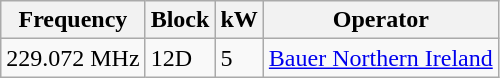<table class="wikitable sortable">
<tr>
<th>Frequency</th>
<th>Block</th>
<th>kW</th>
<th>Operator</th>
</tr>
<tr>
<td>229.072 MHz</td>
<td>12D</td>
<td>5</td>
<td><a href='#'>Bauer Northern Ireland</a></td>
</tr>
</table>
